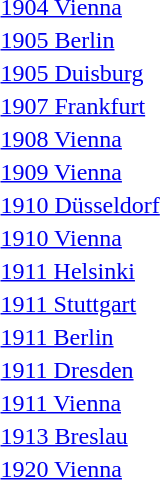<table>
<tr>
<td><a href='#'>1904 Vienna</a></td>
<td></td>
<td></td>
<td></td>
</tr>
<tr>
<td><a href='#'>1905 Berlin</a></td>
<td></td>
<td></td>
<td></td>
</tr>
<tr>
<td><a href='#'>1905 Duisburg</a></td>
<td></td>
<td></td>
<td></td>
</tr>
<tr>
<td><a href='#'>1907 Frankfurt</a></td>
<td></td>
<td></td>
<td></td>
</tr>
<tr>
<td><a href='#'>1908 Vienna</a></td>
<td></td>
<td></td>
<td></td>
</tr>
<tr>
<td><a href='#'>1909 Vienna</a></td>
<td></td>
<td></td>
<td></td>
</tr>
<tr>
<td><a href='#'>1910 Düsseldorf</a></td>
<td></td>
<td></td>
<td></td>
</tr>
<tr>
<td><a href='#'>1910 Vienna</a></td>
<td></td>
<td></td>
<td></td>
</tr>
<tr>
<td><a href='#'>1911 Helsinki</a></td>
<td></td>
<td></td>
<td></td>
</tr>
<tr>
<td><a href='#'>1911 Stuttgart</a></td>
<td></td>
<td></td>
<td></td>
</tr>
<tr>
<td><a href='#'>1911 Berlin</a></td>
<td></td>
<td></td>
<td></td>
</tr>
<tr>
<td><a href='#'>1911 Dresden</a></td>
<td></td>
<td></td>
<td></td>
</tr>
<tr>
<td><a href='#'>1911 Vienna</a></td>
<td></td>
<td></td>
<td></td>
</tr>
<tr>
<td><a href='#'>1913 Breslau</a></td>
<td></td>
<td></td>
<td></td>
</tr>
<tr>
<td><a href='#'>1920 Vienna</a></td>
<td></td>
<td></td>
<td></td>
</tr>
</table>
